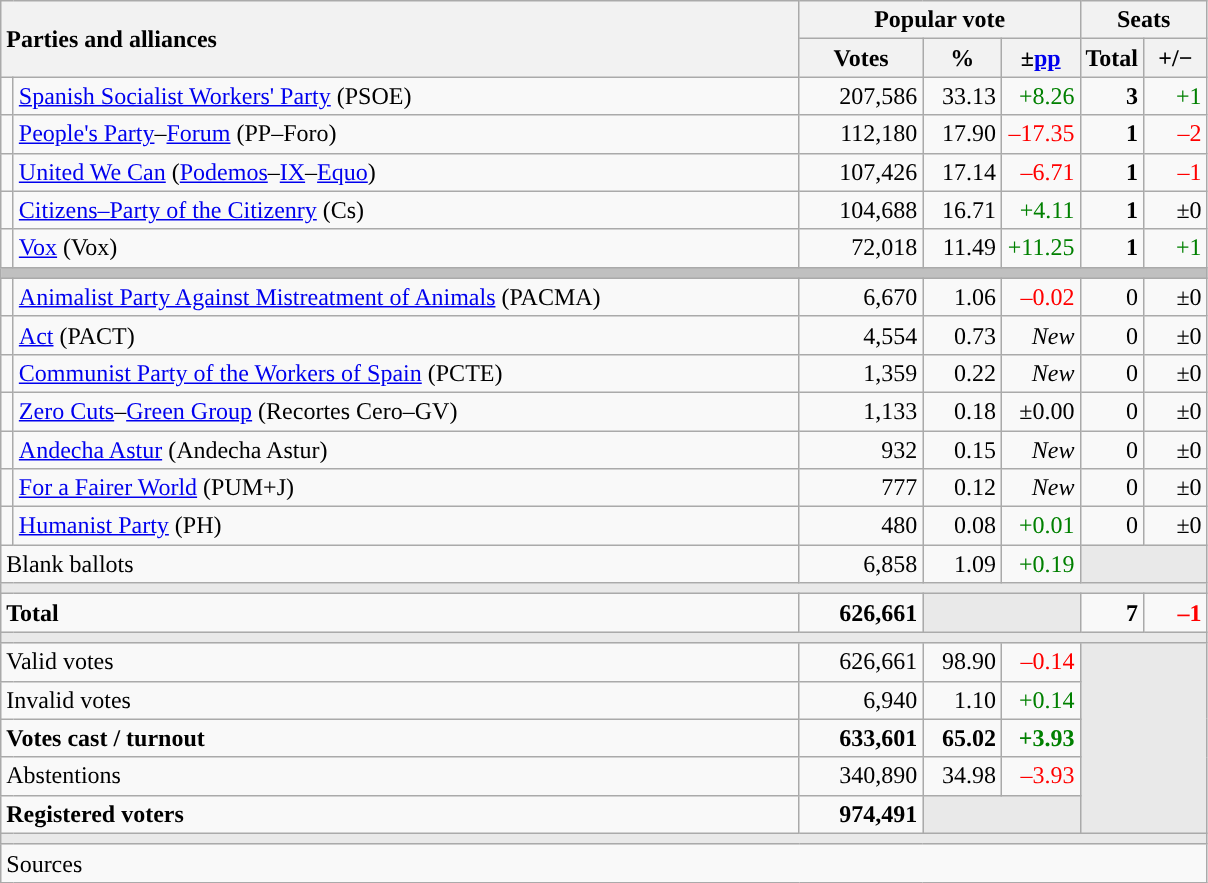<table class="wikitable" style="text-align:right;">
<tr>
<th style="text-align:left;" rowspan="2" colspan="2" width="525">Parties and alliances</th>
<th colspan="3">Popular vote</th>
<th colspan="2">Seats</th>
</tr>
<tr>
<th width="75">Votes</th>
<th width="45">%</th>
<th width="45">±<a href='#'>pp</a></th>
<th width="35">Total</th>
<th width="35">+/−</th>
</tr>
<tr>
<td width="1" style="color:inherit;background:"></td>
<td align="left"><a href='#'>Spanish Socialist Workers' Party</a> (PSOE)</td>
<td>207,586</td>
<td>33.13</td>
<td style="color:green;">+8.26</td>
<td><strong>3</strong></td>
<td style="color:green;">+1</td>
</tr>
<tr>
<td style="color:inherit;background:"></td>
<td align="left"><a href='#'>People's Party</a>–<a href='#'>Forum</a> (PP–Foro)</td>
<td>112,180</td>
<td>17.90</td>
<td style="color:red;">–17.35</td>
<td><strong>1</strong></td>
<td style="color:red;">–2</td>
</tr>
<tr>
<td style="color:inherit;background:"></td>
<td align="left"><a href='#'>United We Can</a> (<a href='#'>Podemos</a>–<a href='#'>IX</a>–<a href='#'>Equo</a>)</td>
<td>107,426</td>
<td>17.14</td>
<td style="color:red;">–6.71</td>
<td><strong>1</strong></td>
<td style="color:red;">–1</td>
</tr>
<tr>
<td style="color:inherit;background:"></td>
<td align="left"><a href='#'>Citizens–Party of the Citizenry</a> (Cs)</td>
<td>104,688</td>
<td>16.71</td>
<td style="color:green;">+4.11</td>
<td><strong>1</strong></td>
<td>±0</td>
</tr>
<tr>
<td style="color:inherit;background:"></td>
<td align="left"><a href='#'>Vox</a> (Vox)</td>
<td>72,018</td>
<td>11.49</td>
<td style="color:green;">+11.25</td>
<td><strong>1</strong></td>
<td style="color:green;">+1</td>
</tr>
<tr>
<td colspan="7" bgcolor="#C0C0C0"></td>
</tr>
<tr>
<td style="color:inherit;background:"></td>
<td align="left"><a href='#'>Animalist Party Against Mistreatment of Animals</a> (PACMA)</td>
<td>6,670</td>
<td>1.06</td>
<td style="color:red;">–0.02</td>
<td>0</td>
<td>±0</td>
</tr>
<tr>
<td style="color:inherit;background:"></td>
<td align="left"><a href='#'>Act</a> (PACT)</td>
<td>4,554</td>
<td>0.73</td>
<td><em>New</em></td>
<td>0</td>
<td>±0</td>
</tr>
<tr>
<td style="color:inherit;background:"></td>
<td align="left"><a href='#'>Communist Party of the Workers of Spain</a> (PCTE)</td>
<td>1,359</td>
<td>0.22</td>
<td><em>New</em></td>
<td>0</td>
<td>±0</td>
</tr>
<tr>
<td style="color:inherit;background:"></td>
<td align="left"><a href='#'>Zero Cuts</a>–<a href='#'>Green Group</a> (Recortes Cero–GV)</td>
<td>1,133</td>
<td>0.18</td>
<td>±0.00</td>
<td>0</td>
<td>±0</td>
</tr>
<tr>
<td style="color:inherit;background:"></td>
<td align="left"><a href='#'>Andecha Astur</a> (Andecha Astur)</td>
<td>932</td>
<td>0.15</td>
<td><em>New</em></td>
<td>0</td>
<td>±0</td>
</tr>
<tr>
<td style="color:inherit;background:"></td>
<td align="left"><a href='#'>For a Fairer World</a> (PUM+J)</td>
<td>777</td>
<td>0.12</td>
<td><em>New</em></td>
<td>0</td>
<td>±0</td>
</tr>
<tr>
<td style="color:inherit;background:"></td>
<td align="left"><a href='#'>Humanist Party</a> (PH)</td>
<td>480</td>
<td>0.08</td>
<td style="color:green;">+0.01</td>
<td>0</td>
<td>±0</td>
</tr>
<tr>
<td align="left" colspan="2">Blank ballots</td>
<td>6,858</td>
<td>1.09</td>
<td style="color:green;">+0.19</td>
<td bgcolor="#E9E9E9" colspan="2"></td>
</tr>
<tr>
<td colspan="7" bgcolor="#E9E9E9"></td>
</tr>
<tr style="font-weight:bold;">
<td align="left" colspan="2">Total</td>
<td>626,661</td>
<td bgcolor="#E9E9E9" colspan="2"></td>
<td>7</td>
<td style="color:red;">–1</td>
</tr>
<tr>
<td colspan="7" bgcolor="#E9E9E9"></td>
</tr>
<tr>
<td align="left" colspan="2">Valid votes</td>
<td>626,661</td>
<td>98.90</td>
<td style="color:red;">–0.14</td>
<td bgcolor="#E9E9E9" colspan="2" rowspan="5"></td>
</tr>
<tr>
<td align="left" colspan="2">Invalid votes</td>
<td>6,940</td>
<td>1.10</td>
<td style="color:green;">+0.14</td>
</tr>
<tr style="font-weight:bold;">
<td align="left" colspan="2">Votes cast / turnout</td>
<td>633,601</td>
<td>65.02</td>
<td style="color:green;">+3.93</td>
</tr>
<tr>
<td align="left" colspan="2">Abstentions</td>
<td>340,890</td>
<td>34.98</td>
<td style="color:red;">–3.93</td>
</tr>
<tr style="font-weight:bold;">
<td align="left" colspan="2">Registered voters</td>
<td>974,491</td>
<td bgcolor="#E9E9E9" colspan="2"></td>
</tr>
<tr>
<td colspan="7" bgcolor="#E9E9E9"></td>
</tr>
<tr>
<td align="left" colspan="7">Sources</td>
</tr>
</table>
